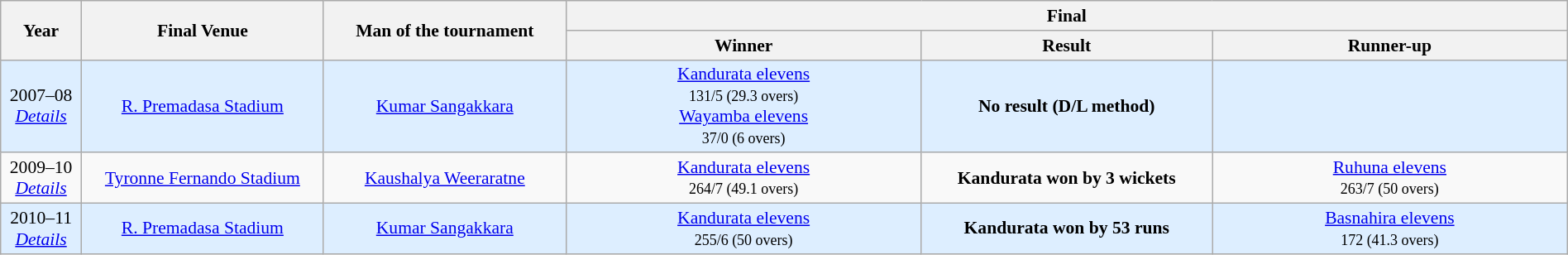<table class="wikitable" style="font-size:90%; width: 100%; text-align: center;">
<tr>
<th rowspan="2" style="width:5%;">Year</th>
<th rowspan="2" style="width:15%;">Final Venue</th>
<th rowspan="2" style="width:15%;">Man of the tournament</th>
<th colspan=3>Final</th>
</tr>
<tr>
<th width=22%>Winner</th>
<th width=18%>Result</th>
<th width=22%>Runner-up</th>
</tr>
<tr style="background:#def;">
<td>2007–08<br><em><a href='#'>Details</a></em></td>
<td><a href='#'>R. Premadasa Stadium</a></td>
<td><a href='#'>Kumar Sangakkara</a></td>
<td><a href='#'>Kandurata elevens</a><br><small>131/5 (29.3 overs)</small><br><a href='#'>Wayamba elevens</a><br><small>37/0 (6 overs)</small></td>
<td><strong>No result (D/L method)</strong> </td>
<td></td>
</tr>
<tr>
<td>2009–10<br><em><a href='#'>Details</a></em></td>
<td><a href='#'>Tyronne Fernando Stadium</a></td>
<td><a href='#'>Kaushalya Weeraratne</a></td>
<td><a href='#'>Kandurata elevens</a><br><small>264/7 (49.1 overs)</small></td>
<td><strong>Kandurata won by 3 wickets</strong> </td>
<td><a href='#'>Ruhuna elevens</a><br><small>263/7 (50 overs)</small></td>
</tr>
<tr style="background:#def;">
<td>2010–11<br><em><a href='#'>Details</a></em></td>
<td><a href='#'>R. Premadasa Stadium</a></td>
<td><a href='#'>Kumar Sangakkara</a></td>
<td><a href='#'>Kandurata elevens</a><br><small>255/6 (50 overs)</small></td>
<td><strong>Kandurata won by 53 runs</strong> </td>
<td><a href='#'>Basnahira elevens</a><br><small>172 (41.3 overs)</small></td>
</tr>
</table>
